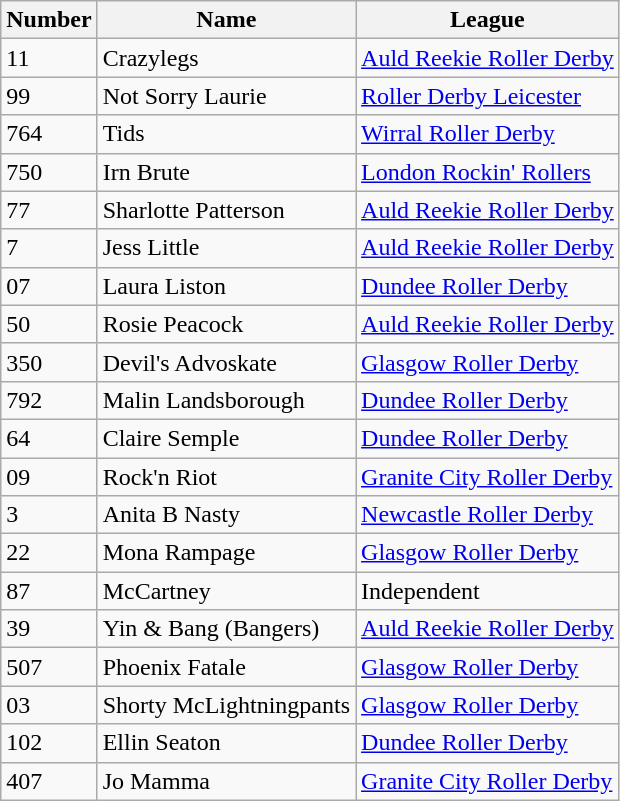<table class="wikitable sortable">
<tr>
<th>Number</th>
<th>Name</th>
<th>League</th>
</tr>
<tr>
<td>11</td>
<td>Crazylegs</td>
<td><a href='#'>Auld Reekie Roller Derby</a></td>
</tr>
<tr>
<td>99</td>
<td>Not Sorry Laurie</td>
<td><a href='#'>Roller Derby Leicester</a></td>
</tr>
<tr>
<td>764</td>
<td>Tids</td>
<td><a href='#'>Wirral Roller Derby</a></td>
</tr>
<tr>
<td>750</td>
<td>Irn Brute</td>
<td><a href='#'>London Rockin' Rollers</a></td>
</tr>
<tr>
<td>77</td>
<td>Sharlotte Patterson</td>
<td><a href='#'>Auld Reekie Roller Derby</a></td>
</tr>
<tr>
<td>7</td>
<td>Jess Little</td>
<td><a href='#'>Auld Reekie Roller Derby</a></td>
</tr>
<tr>
<td>07</td>
<td>Laura Liston</td>
<td><a href='#'>Dundee Roller Derby</a></td>
</tr>
<tr>
<td>50</td>
<td>Rosie Peacock</td>
<td><a href='#'>Auld Reekie Roller Derby</a></td>
</tr>
<tr>
<td>350</td>
<td>Devil's Advoskate</td>
<td><a href='#'>Glasgow Roller Derby</a></td>
</tr>
<tr>
<td>792</td>
<td>Malin Landsborough</td>
<td><a href='#'>Dundee Roller Derby</a></td>
</tr>
<tr>
<td>64</td>
<td>Claire Semple</td>
<td><a href='#'>Dundee Roller Derby</a></td>
</tr>
<tr>
<td>09</td>
<td>Rock'n Riot</td>
<td><a href='#'>Granite City Roller Derby</a></td>
</tr>
<tr>
<td>3</td>
<td>Anita B Nasty</td>
<td><a href='#'>Newcastle Roller Derby</a></td>
</tr>
<tr>
<td>22</td>
<td>Mona Rampage</td>
<td><a href='#'>Glasgow Roller Derby</a></td>
</tr>
<tr>
<td>87</td>
<td>McCartney</td>
<td>Independent</td>
</tr>
<tr>
<td>39</td>
<td>Yin & Bang (Bangers)</td>
<td><a href='#'>Auld Reekie Roller Derby</a></td>
</tr>
<tr>
<td>507</td>
<td>Phoenix Fatale</td>
<td><a href='#'>Glasgow Roller Derby</a></td>
</tr>
<tr>
<td>03</td>
<td>Shorty McLightningpants</td>
<td><a href='#'>Glasgow Roller Derby</a></td>
</tr>
<tr>
<td>102</td>
<td>Ellin Seaton</td>
<td><a href='#'>Dundee Roller Derby</a></td>
</tr>
<tr>
<td>407</td>
<td>Jo Mamma</td>
<td><a href='#'>Granite City Roller Derby</a></td>
</tr>
</table>
